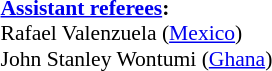<table style="width:100%; font-size:90%;">
<tr>
<td><br><strong><a href='#'>Assistant referees</a>:</strong>
<br>Rafael Valenzuela (<a href='#'>Mexico</a>)
<br>John Stanley Wontumi (<a href='#'>Ghana</a>)</td>
</tr>
</table>
